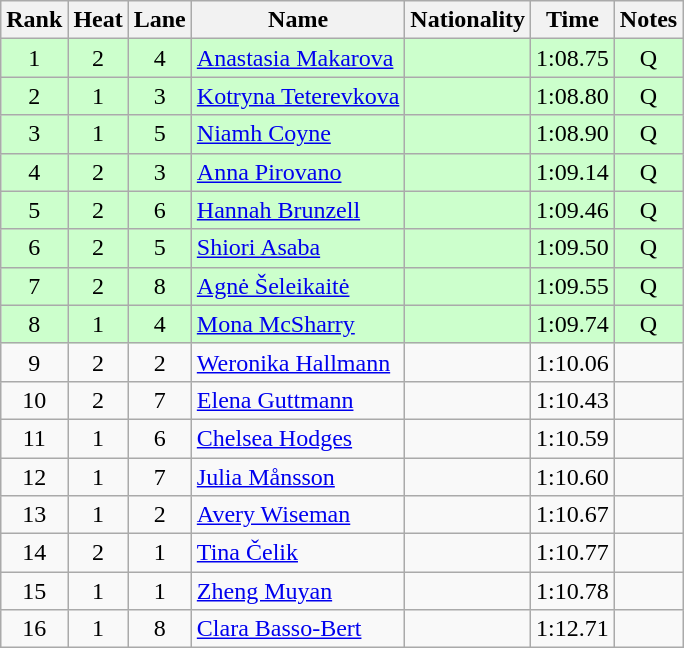<table class="wikitable sortable" style="text-align:center">
<tr>
<th>Rank</th>
<th>Heat</th>
<th>Lane</th>
<th>Name</th>
<th>Nationality</th>
<th>Time</th>
<th>Notes</th>
</tr>
<tr bgcolor=ccffcc>
<td>1</td>
<td>2</td>
<td>4</td>
<td align=left><a href='#'>Anastasia Makarova</a></td>
<td align=left></td>
<td>1:08.75</td>
<td>Q</td>
</tr>
<tr bgcolor="ccffcc">
<td>2</td>
<td>1</td>
<td>3</td>
<td align=left><a href='#'>Kotryna Teterevkova</a></td>
<td align=left></td>
<td>1:08.80</td>
<td>Q</td>
</tr>
<tr bgcolor=ccffcc>
<td>3</td>
<td>1</td>
<td>5</td>
<td align=left><a href='#'>Niamh Coyne</a></td>
<td align=left></td>
<td>1:08.90</td>
<td>Q</td>
</tr>
<tr bgcolor=ccffcc>
<td>4</td>
<td>2</td>
<td>3</td>
<td align=left><a href='#'>Anna Pirovano</a></td>
<td align=left></td>
<td>1:09.14</td>
<td>Q</td>
</tr>
<tr bgcolor=ccffcc>
<td>5</td>
<td>2</td>
<td>6</td>
<td align=left><a href='#'>Hannah Brunzell</a></td>
<td align=left></td>
<td>1:09.46</td>
<td>Q</td>
</tr>
<tr bgcolor=ccffcc>
<td>6</td>
<td>2</td>
<td>5</td>
<td align=left><a href='#'>Shiori Asaba</a></td>
<td align=left></td>
<td>1:09.50</td>
<td>Q</td>
</tr>
<tr bgcolor=ccffcc>
<td>7</td>
<td>2</td>
<td>8</td>
<td align=left><a href='#'>Agnė Šeleikaitė</a></td>
<td align=left></td>
<td>1:09.55</td>
<td>Q</td>
</tr>
<tr bgcolor=ccffcc>
<td>8</td>
<td>1</td>
<td>4</td>
<td align=left><a href='#'>Mona McSharry</a></td>
<td align=left></td>
<td>1:09.74</td>
<td>Q</td>
</tr>
<tr>
<td>9</td>
<td>2</td>
<td>2</td>
<td align=left><a href='#'>Weronika Hallmann</a></td>
<td align=left></td>
<td>1:10.06</td>
<td></td>
</tr>
<tr>
<td>10</td>
<td>2</td>
<td>7</td>
<td align=left><a href='#'>Elena Guttmann</a></td>
<td align=left></td>
<td>1:10.43</td>
<td></td>
</tr>
<tr>
<td>11</td>
<td>1</td>
<td>6</td>
<td align=left><a href='#'>Chelsea Hodges</a></td>
<td align=left></td>
<td>1:10.59</td>
<td></td>
</tr>
<tr>
<td>12</td>
<td>1</td>
<td>7</td>
<td align=left><a href='#'>Julia Månsson</a></td>
<td align=left></td>
<td>1:10.60</td>
<td></td>
</tr>
<tr>
<td>13</td>
<td>1</td>
<td>2</td>
<td align=left><a href='#'>Avery Wiseman</a></td>
<td align=left></td>
<td>1:10.67</td>
<td></td>
</tr>
<tr>
<td>14</td>
<td>2</td>
<td>1</td>
<td align=left><a href='#'>Tina Čelik</a></td>
<td align=left></td>
<td>1:10.77</td>
<td></td>
</tr>
<tr>
<td>15</td>
<td>1</td>
<td>1</td>
<td align=left><a href='#'>Zheng Muyan</a></td>
<td align=left></td>
<td>1:10.78</td>
<td></td>
</tr>
<tr>
<td>16</td>
<td>1</td>
<td>8</td>
<td align=left><a href='#'>Clara Basso-Bert</a></td>
<td align=left></td>
<td>1:12.71</td>
<td></td>
</tr>
</table>
